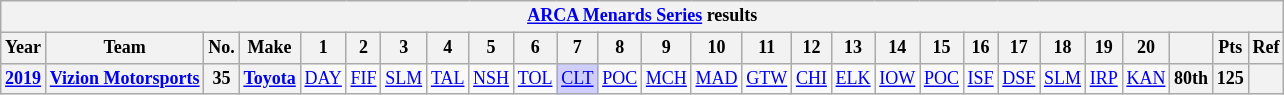<table class="wikitable" style="text-align:center; font-size:75%">
<tr>
<th colspan="32"><a href='#'>ARCA Menards Series</a> results</th>
</tr>
<tr>
<th>Year</th>
<th>Team</th>
<th>No.</th>
<th>Make</th>
<th>1</th>
<th>2</th>
<th>3</th>
<th>4</th>
<th>5</th>
<th>6</th>
<th>7</th>
<th>8</th>
<th>9</th>
<th>10</th>
<th>11</th>
<th>12</th>
<th>13</th>
<th>14</th>
<th>15</th>
<th>16</th>
<th>17</th>
<th>18</th>
<th>19</th>
<th>20</th>
<th></th>
<th>Pts</th>
<th>Ref</th>
</tr>
<tr>
<th><a href='#'>2019</a></th>
<th><a href='#'>Vizion Motorsports</a></th>
<th>35</th>
<th><a href='#'>Toyota</a></th>
<td><a href='#'>DAY</a></td>
<td><a href='#'>FIF</a></td>
<td><a href='#'>SLM</a></td>
<td><a href='#'>TAL</a></td>
<td><a href='#'>NSH</a></td>
<td><a href='#'>TOL</a></td>
<td style="background-color:#CFCFFF"><a href='#'>CLT</a><br></td>
<td><a href='#'>POC</a></td>
<td><a href='#'>MCH</a></td>
<td><a href='#'>MAD</a></td>
<td><a href='#'>GTW</a></td>
<td><a href='#'>CHI</a></td>
<td><a href='#'>ELK</a></td>
<td><a href='#'>IOW</a></td>
<td><a href='#'>POC</a></td>
<td><a href='#'>ISF</a></td>
<td><a href='#'>DSF</a></td>
<td><a href='#'>SLM</a></td>
<td><a href='#'>IRP</a></td>
<td><a href='#'>KAN</a></td>
<th>80th</th>
<th>125</th>
<th></th>
</tr>
</table>
